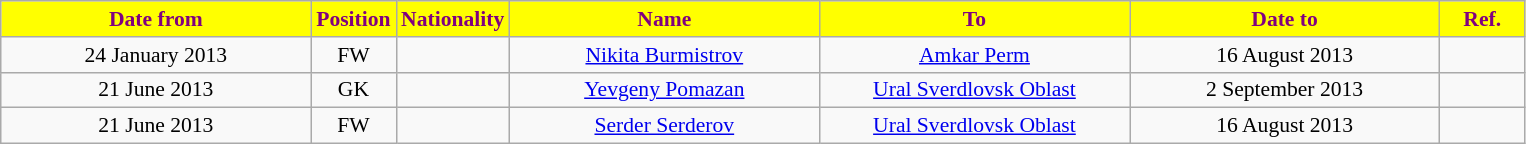<table class="wikitable" style="text-align:center; font-size:90%; ">
<tr>
<th style="background:#ffff00; color:purple; width:200px;">Date from</th>
<th style="background:#ffff00; color:purple; width:50px;">Position</th>
<th style="background:#ffff00; color:purple; width:50px;">Nationality</th>
<th style="background:#ffff00; color:purple; width:200px;">Name</th>
<th style="background:#ffff00; color:purple; width:200px;">To</th>
<th style="background:#ffff00; color:purple; width:200px;">Date to</th>
<th style="background:#ffff00; color:purple; width:50px;">Ref.</th>
</tr>
<tr>
<td>24 January 2013</td>
<td>FW</td>
<td></td>
<td><a href='#'>Nikita Burmistrov</a></td>
<td><a href='#'>Amkar Perm</a></td>
<td>16 August 2013</td>
<td></td>
</tr>
<tr>
<td>21 June 2013</td>
<td>GK</td>
<td></td>
<td><a href='#'>Yevgeny Pomazan</a></td>
<td><a href='#'>Ural Sverdlovsk Oblast</a></td>
<td>2 September 2013</td>
<td></td>
</tr>
<tr>
<td>21 June 2013</td>
<td>FW</td>
<td></td>
<td><a href='#'>Serder Serderov</a></td>
<td><a href='#'>Ural Sverdlovsk Oblast</a></td>
<td>16 August 2013</td>
<td></td>
</tr>
</table>
